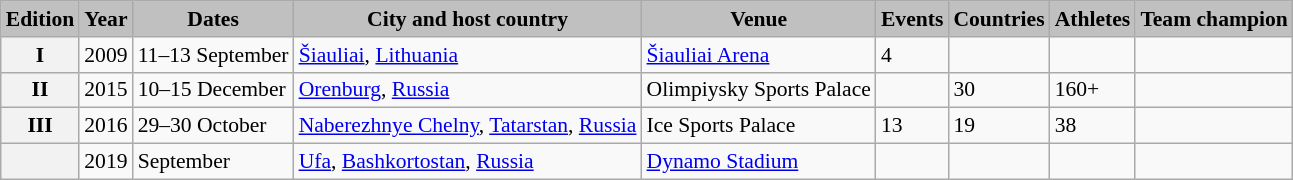<table class="wikitable" style="font-size:90%">
<tr>
<th style=background-color:#C0C0C0>Edition</th>
<th style=background-color:#C0C0C0>Year</th>
<th style=background-color:#C0C0C0>Dates</th>
<th style=background-color:#C0C0C0>City and host country</th>
<th style=background-color:#C0C0C0>Venue</th>
<th style=background-color:#C0C0C0>Events</th>
<th style=background-color:#C0C0C0>Countries</th>
<th style=background-color:#C0C0C0>Athletes</th>
<th style=background-color:#C0C0C0>Team champion</th>
</tr>
<tr>
<th>I</th>
<td>2009</td>
<td>11–13 September</td>
<td> <a href='#'>Šiauliai</a>, <a href='#'>Lithuania</a></td>
<td><a href='#'>Šiauliai Arena</a></td>
<td>4</td>
<td></td>
<td></td>
<td></td>
</tr>
<tr>
<th>II</th>
<td>2015</td>
<td>10–15 December</td>
<td> <a href='#'>Orenburg</a>, <a href='#'>Russia</a></td>
<td>Olimpiysky Sports Palace</td>
<td></td>
<td>30</td>
<td>160+</td>
<td></td>
</tr>
<tr>
<th>III</th>
<td>2016</td>
<td>29–30 October</td>
<td> <a href='#'>Naberezhnye Chelny</a>, <a href='#'>Tatarstan</a>, <a href='#'>Russia</a></td>
<td>Ice Sports Palace</td>
<td>13</td>
<td>19</td>
<td>38</td>
<td></td>
</tr>
<tr>
<th></th>
<td>2019</td>
<td>September</td>
<td> <a href='#'>Ufa</a>, <a href='#'>Bashkortostan</a>, <a href='#'>Russia</a></td>
<td><a href='#'>Dynamo Stadium</a></td>
<td></td>
<td></td>
<td></td>
<td></td>
</tr>
</table>
